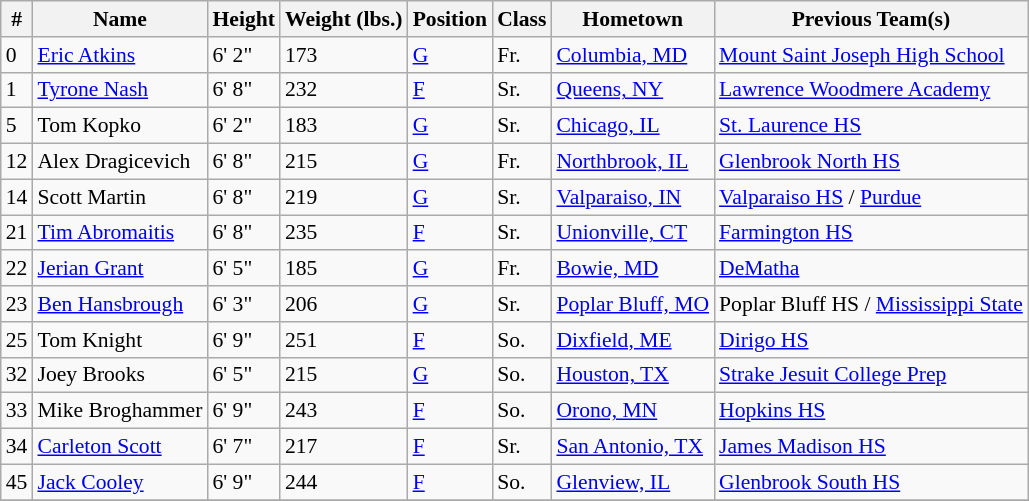<table class="wikitable" style="font-size: 90%">
<tr>
<th>#</th>
<th>Name</th>
<th>Height</th>
<th>Weight (lbs.)</th>
<th>Position</th>
<th>Class</th>
<th>Hometown</th>
<th>Previous Team(s)</th>
</tr>
<tr>
<td>0</td>
<td><a href='#'>Eric Atkins</a></td>
<td>6' 2"</td>
<td>173</td>
<td><a href='#'>G</a></td>
<td>Fr.</td>
<td><a href='#'>Columbia, MD</a></td>
<td><a href='#'>Mount Saint Joseph High School</a></td>
</tr>
<tr>
<td>1</td>
<td><a href='#'>Tyrone Nash</a></td>
<td>6' 8"</td>
<td>232</td>
<td><a href='#'>F</a></td>
<td>Sr.</td>
<td><a href='#'>Queens, NY</a></td>
<td><a href='#'>Lawrence Woodmere Academy</a></td>
</tr>
<tr>
<td>5</td>
<td>Tom Kopko</td>
<td>6' 2"</td>
<td>183</td>
<td><a href='#'>G</a></td>
<td>Sr.</td>
<td><a href='#'>Chicago, IL</a></td>
<td><a href='#'>St. Laurence HS</a></td>
</tr>
<tr>
<td>12</td>
<td>Alex Dragicevich</td>
<td>6' 8"</td>
<td>215</td>
<td><a href='#'>G</a></td>
<td>Fr.</td>
<td><a href='#'>Northbrook, IL</a></td>
<td><a href='#'>Glenbrook North HS</a></td>
</tr>
<tr>
<td>14</td>
<td>Scott Martin</td>
<td>6' 8"</td>
<td>219</td>
<td><a href='#'>G</a></td>
<td>Sr.</td>
<td><a href='#'>Valparaiso, IN</a></td>
<td><a href='#'>Valparaiso HS</a> / <a href='#'>Purdue</a></td>
</tr>
<tr>
<td>21</td>
<td><a href='#'>Tim Abromaitis</a></td>
<td>6' 8"</td>
<td>235</td>
<td><a href='#'>F</a></td>
<td>Sr.</td>
<td><a href='#'>Unionville, CT</a></td>
<td><a href='#'>Farmington HS</a></td>
</tr>
<tr>
<td>22</td>
<td><a href='#'>Jerian Grant</a></td>
<td>6' 5"</td>
<td>185</td>
<td><a href='#'>G</a></td>
<td>Fr.</td>
<td><a href='#'>Bowie, MD</a></td>
<td><a href='#'>DeMatha</a></td>
</tr>
<tr>
<td>23</td>
<td><a href='#'>Ben Hansbrough</a></td>
<td>6' 3"</td>
<td>206</td>
<td><a href='#'>G</a></td>
<td>Sr.</td>
<td><a href='#'>Poplar Bluff, MO</a></td>
<td>Poplar Bluff HS / <a href='#'>Mississippi State</a></td>
</tr>
<tr>
<td>25</td>
<td>Tom Knight</td>
<td>6' 9"</td>
<td>251</td>
<td><a href='#'>F</a></td>
<td>So.</td>
<td><a href='#'>Dixfield, ME</a></td>
<td><a href='#'>Dirigo HS</a></td>
</tr>
<tr>
<td>32</td>
<td>Joey Brooks</td>
<td>6' 5"</td>
<td>215</td>
<td><a href='#'>G</a></td>
<td>So.</td>
<td><a href='#'>Houston, TX</a></td>
<td><a href='#'>Strake Jesuit College Prep</a></td>
</tr>
<tr>
<td>33</td>
<td>Mike Broghammer</td>
<td>6' 9"</td>
<td>243</td>
<td><a href='#'>F</a></td>
<td>So.</td>
<td><a href='#'>Orono, MN</a></td>
<td><a href='#'>Hopkins HS</a></td>
</tr>
<tr>
<td>34</td>
<td><a href='#'>Carleton Scott</a></td>
<td>6' 7"</td>
<td>217</td>
<td><a href='#'>F</a></td>
<td>Sr.</td>
<td><a href='#'>San Antonio, TX</a></td>
<td><a href='#'>James Madison HS</a></td>
</tr>
<tr>
<td>45</td>
<td><a href='#'>Jack Cooley</a></td>
<td>6' 9"</td>
<td>244</td>
<td><a href='#'>F</a></td>
<td>So.</td>
<td><a href='#'>Glenview, IL</a></td>
<td><a href='#'>Glenbrook South HS</a></td>
</tr>
<tr>
</tr>
</table>
